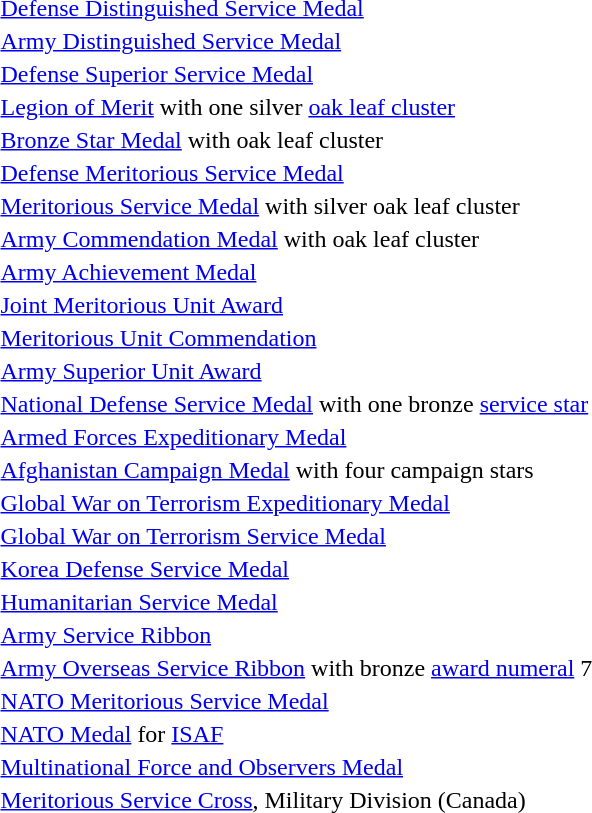<table>
<tr>
<td> <a href='#'>Defense Distinguished Service Medal</a></td>
</tr>
<tr>
<td> <a href='#'>Army Distinguished Service Medal</a></td>
</tr>
<tr>
<td> <a href='#'>Defense Superior Service Medal</a></td>
</tr>
<tr>
<td> <a href='#'>Legion of Merit</a> with one silver <a href='#'>oak leaf cluster</a></td>
</tr>
<tr>
<td> <a href='#'>Bronze Star Medal</a> with oak leaf cluster</td>
</tr>
<tr>
<td> <a href='#'>Defense Meritorious Service Medal</a></td>
</tr>
<tr>
<td> <a href='#'>Meritorious Service Medal</a> with silver oak leaf cluster</td>
</tr>
<tr>
<td> <a href='#'>Army Commendation Medal</a> with oak leaf cluster</td>
</tr>
<tr>
<td> <a href='#'>Army Achievement Medal</a></td>
</tr>
<tr>
<td> <a href='#'>Joint Meritorious Unit Award</a></td>
</tr>
<tr>
<td> <a href='#'>Meritorious Unit Commendation</a></td>
</tr>
<tr>
<td> <a href='#'>Army Superior Unit Award</a></td>
</tr>
<tr>
<td> <a href='#'>National Defense Service Medal</a> with one bronze <a href='#'>service star</a></td>
</tr>
<tr>
<td> <a href='#'>Armed Forces Expeditionary Medal</a></td>
</tr>
<tr>
<td><span></span><span></span><span></span><span></span> <a href='#'>Afghanistan Campaign Medal</a> with four campaign stars</td>
</tr>
<tr>
<td> <a href='#'>Global War on Terrorism Expeditionary Medal</a></td>
</tr>
<tr>
<td> <a href='#'>Global War on Terrorism Service Medal</a></td>
</tr>
<tr>
<td> <a href='#'>Korea Defense Service Medal</a></td>
</tr>
<tr>
<td> <a href='#'>Humanitarian Service Medal</a></td>
</tr>
<tr>
<td> <a href='#'>Army Service Ribbon</a></td>
</tr>
<tr>
<td><span></span> <a href='#'>Army Overseas Service Ribbon</a> with bronze <a href='#'>award numeral</a> 7</td>
</tr>
<tr>
<td> <a href='#'>NATO Meritorious Service Medal</a></td>
</tr>
<tr>
<td> <a href='#'>NATO Medal</a> for <a href='#'>ISAF</a></td>
</tr>
<tr>
<td> <a href='#'>Multinational Force and Observers Medal</a></td>
</tr>
<tr>
<td> <a href='#'>Meritorious Service Cross</a>, Military Division (Canada)</td>
</tr>
</table>
